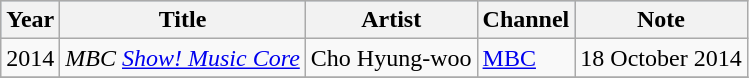<table class="wikitable">
<tr style="background:#B0C4DE;">
<th>Year</th>
<th>Title</th>
<th>Artist</th>
<th>Channel</th>
<th>Note</th>
</tr>
<tr>
<td>2014</td>
<td><em>MBC <a href='#'>Show! Music Core</a></em></td>
<td>Cho Hyung-woo</td>
<td><a href='#'>MBC</a></td>
<td>18 October 2014</td>
</tr>
<tr>
</tr>
</table>
